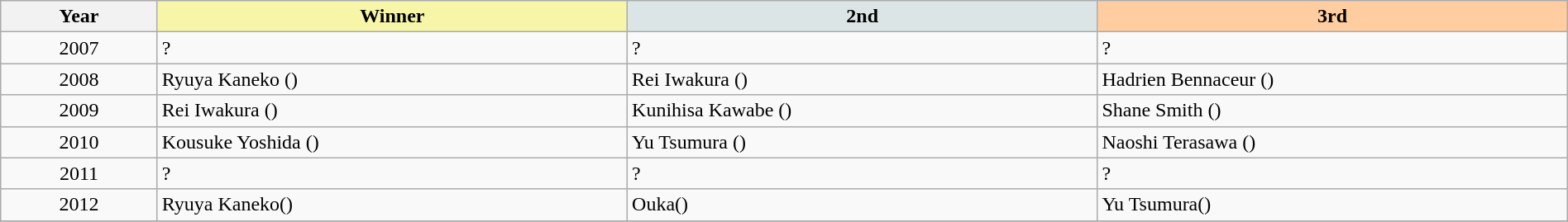<table class="wikitable" width=100%>
<tr>
<th width=10%>Year</th>
<th style="background-color: #F7F6A8;" width=30%>Winner</th>
<th style="background-color: #DCE5E5;" width=30%>2nd</th>
<th style="background-color: #FFCDA0;" width=30%>3rd</th>
</tr>
<tr>
<td align=center>2007 </td>
<td>?</td>
<td>?</td>
<td>?</td>
</tr>
<tr>
<td align=center>2008 </td>
<td>Ryuya Kaneko ()</td>
<td>Rei Iwakura ()</td>
<td>Hadrien Bennaceur ()</td>
</tr>
<tr>
<td align=center>2009 </td>
<td>Rei Iwakura ()</td>
<td>Kunihisa Kawabe ()</td>
<td>Shane Smith ()</td>
</tr>
<tr>
<td align=center>2010 </td>
<td>Kousuke Yoshida ()</td>
<td>Yu Tsumura ()</td>
<td>Naoshi Terasawa ()</td>
</tr>
<tr>
<td align=center>2011</td>
<td>?</td>
<td>?</td>
<td>?</td>
</tr>
<tr>
<td align=center>2012 </td>
<td>Ryuya Kaneko()</td>
<td>Ouka()</td>
<td>Yu Tsumura()</td>
</tr>
<tr>
</tr>
</table>
